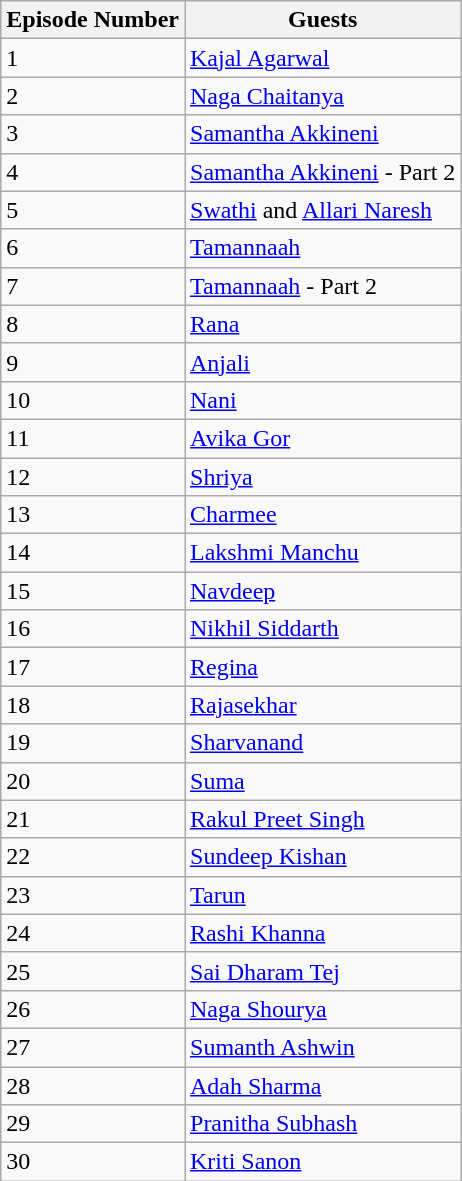<table class="wikitable">
<tr>
<th>Episode Number</th>
<th>Guests</th>
</tr>
<tr>
<td>1</td>
<td><a href='#'>Kajal Agarwal</a></td>
</tr>
<tr>
<td>2</td>
<td><a href='#'>Naga Chaitanya</a></td>
</tr>
<tr>
<td>3</td>
<td><a href='#'>Samantha Akkineni</a></td>
</tr>
<tr>
<td>4</td>
<td><a href='#'>Samantha Akkineni</a> - Part 2</td>
</tr>
<tr>
<td>5</td>
<td><a href='#'>Swathi</a> and <a href='#'>Allari Naresh</a></td>
</tr>
<tr>
<td>6</td>
<td><a href='#'>Tamannaah</a></td>
</tr>
<tr>
<td>7</td>
<td><a href='#'>Tamannaah</a> - Part 2</td>
</tr>
<tr>
<td>8</td>
<td><a href='#'>Rana</a></td>
</tr>
<tr>
<td>9</td>
<td><a href='#'>Anjali</a></td>
</tr>
<tr>
<td>10</td>
<td><a href='#'>Nani</a></td>
</tr>
<tr>
<td>11</td>
<td><a href='#'>Avika Gor</a></td>
</tr>
<tr>
<td>12</td>
<td><a href='#'>Shriya</a></td>
</tr>
<tr>
<td>13</td>
<td><a href='#'>Charmee</a></td>
</tr>
<tr>
<td>14</td>
<td><a href='#'>Lakshmi Manchu</a></td>
</tr>
<tr>
<td>15</td>
<td><a href='#'>Navdeep</a></td>
</tr>
<tr>
<td>16</td>
<td><a href='#'>Nikhil Siddarth</a></td>
</tr>
<tr>
<td>17</td>
<td><a href='#'>Regina</a></td>
</tr>
<tr>
<td>18</td>
<td><a href='#'>Rajasekhar</a></td>
</tr>
<tr>
<td>19</td>
<td><a href='#'>Sharvanand</a></td>
</tr>
<tr>
<td>20</td>
<td><a href='#'>Suma</a></td>
</tr>
<tr>
<td>21</td>
<td><a href='#'>Rakul Preet Singh</a></td>
</tr>
<tr>
<td>22</td>
<td><a href='#'>Sundeep Kishan</a></td>
</tr>
<tr>
<td>23</td>
<td><a href='#'>Tarun</a></td>
</tr>
<tr>
<td>24</td>
<td><a href='#'>Rashi Khanna</a></td>
</tr>
<tr>
<td>25</td>
<td><a href='#'>Sai Dharam Tej</a></td>
</tr>
<tr>
<td>26</td>
<td><a href='#'>Naga Shourya</a></td>
</tr>
<tr>
<td>27</td>
<td><a href='#'>Sumanth Ashwin</a></td>
</tr>
<tr>
<td>28</td>
<td><a href='#'>Adah Sharma</a></td>
</tr>
<tr>
<td>29</td>
<td><a href='#'>Pranitha Subhash</a></td>
</tr>
<tr>
<td>30</td>
<td><a href='#'>Kriti Sanon</a></td>
</tr>
</table>
